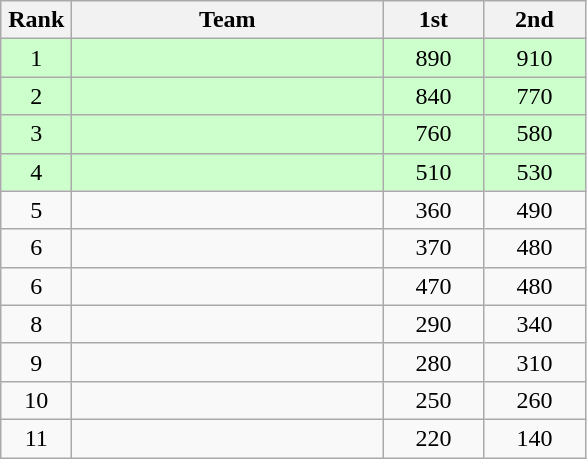<table class=wikitable style="text-align:center">
<tr>
<th width=40>Rank</th>
<th width=200>Team</th>
<th width=60>1st</th>
<th width=60>2nd</th>
</tr>
<tr bgcolor="ccffcc">
<td>1</td>
<td align=left></td>
<td>890</td>
<td>910</td>
</tr>
<tr bgcolor="ccffcc">
<td>2</td>
<td align=left></td>
<td>840</td>
<td>770</td>
</tr>
<tr bgcolor="ccffcc">
<td>3</td>
<td align=left></td>
<td>760</td>
<td>580</td>
</tr>
<tr bgcolor="ccffcc">
<td>4</td>
<td align=left></td>
<td>510</td>
<td>530</td>
</tr>
<tr>
<td>5</td>
<td align=left></td>
<td>360</td>
<td>490</td>
</tr>
<tr>
<td>6</td>
<td align=left></td>
<td>370</td>
<td>480</td>
</tr>
<tr>
<td>6</td>
<td align=left></td>
<td>470</td>
<td>480</td>
</tr>
<tr>
<td>8</td>
<td align=left></td>
<td>290</td>
<td>340</td>
</tr>
<tr>
<td>9</td>
<td align=left></td>
<td>280</td>
<td>310</td>
</tr>
<tr>
<td>10</td>
<td align=left></td>
<td>250</td>
<td>260</td>
</tr>
<tr>
<td>11</td>
<td align=left></td>
<td>220</td>
<td>140</td>
</tr>
</table>
